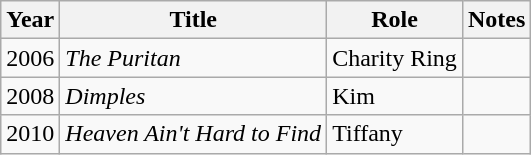<table class="wikitable sortable">
<tr>
<th>Year</th>
<th>Title</th>
<th>Role</th>
<th>Notes</th>
</tr>
<tr>
<td>2006</td>
<td><em>The Puritan</em></td>
<td>Charity Ring</td>
<td></td>
</tr>
<tr>
<td>2008</td>
<td><em>Dimples</em></td>
<td>Kim</td>
<td></td>
</tr>
<tr>
<td>2010</td>
<td><em>Heaven Ain't Hard to Find</em></td>
<td>Tiffany</td>
<td></td>
</tr>
</table>
